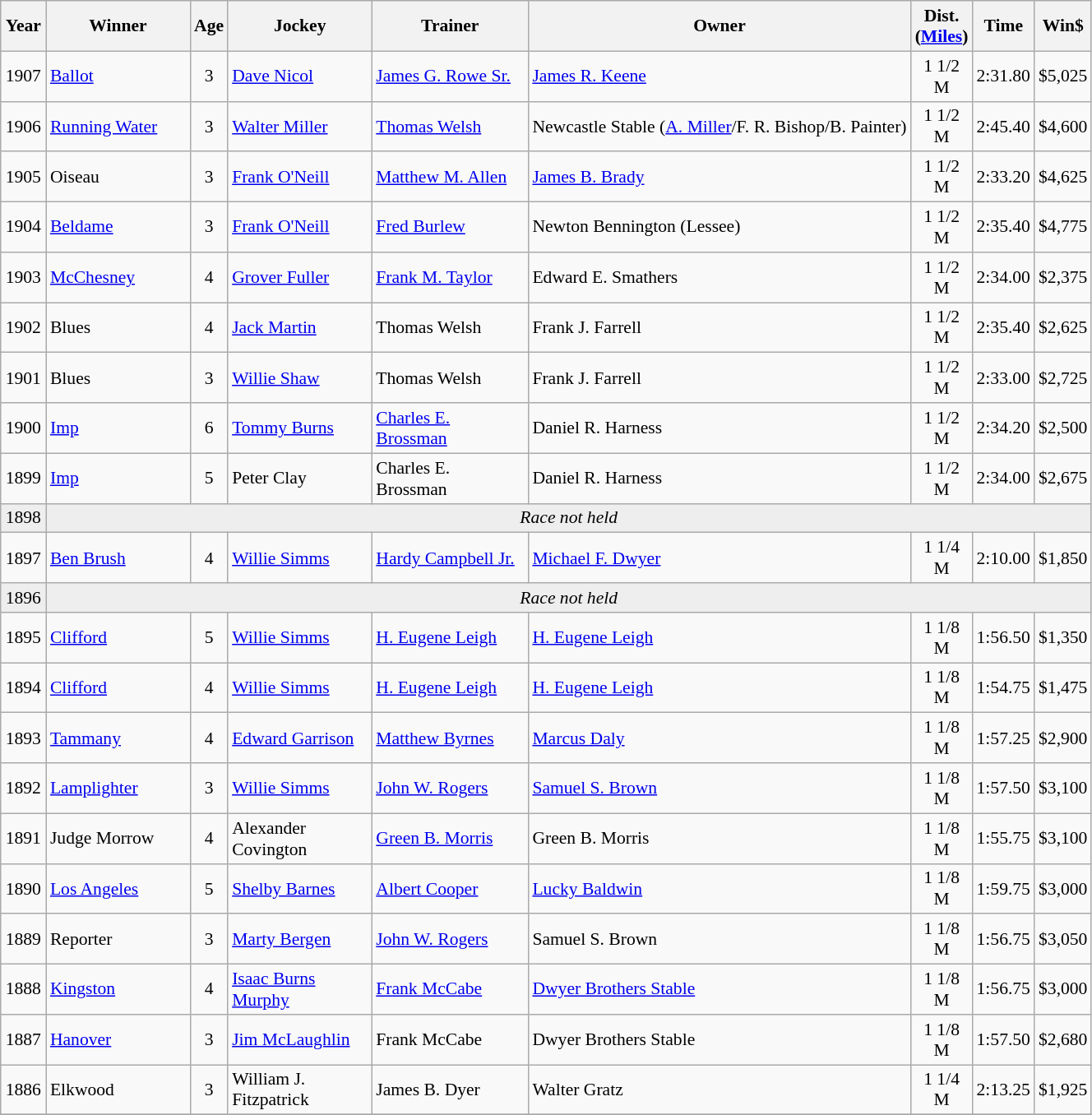<table class="wikitable sortable" style="font-size:90%">
<tr>
<th style="width:30px">Year<br></th>
<th style="width:110px">Winner<br></th>
<th style="width:20px">Age<br></th>
<th style="width:110px">Jockey<br></th>
<th style="width:120px">Trainer<br></th>
<th>Owner<br></th>
<th style="width:25px">Dist.<br> <span>(<a href='#'>Miles</a>)</span></th>
<th style="width:25px">Time<br></th>
<th style="width:25px">Win$</th>
</tr>
<tr>
<td align=center>1907</td>
<td><a href='#'>Ballot</a></td>
<td align=center>3</td>
<td><a href='#'>Dave Nicol</a></td>
<td><a href='#'>James G. Rowe Sr.</a></td>
<td><a href='#'>James R. Keene</a></td>
<td align=center>1 1/2 M</td>
<td align=center>2:31.80</td>
<td align=center>$5,025</td>
</tr>
<tr>
<td align=center>1906</td>
<td><a href='#'>Running Water</a></td>
<td align=center>3</td>
<td><a href='#'>Walter Miller</a></td>
<td><a href='#'>Thomas Welsh</a></td>
<td>Newcastle Stable (<a href='#'>A. Miller</a>/F. R. Bishop/B. Painter)</td>
<td align=center>1 1/2 M</td>
<td align=center>2:45.40</td>
<td align=center>$4,600</td>
</tr>
<tr>
<td align=center>1905</td>
<td>Oiseau</td>
<td align=center>3</td>
<td><a href='#'>Frank O'Neill</a></td>
<td><a href='#'>Matthew M. Allen</a></td>
<td><a href='#'>James B. Brady</a></td>
<td align=center>1 1/2 M</td>
<td align=center>2:33.20</td>
<td align=center>$4,625</td>
</tr>
<tr>
<td align=center>1904</td>
<td><a href='#'>Beldame</a></td>
<td align=center>3</td>
<td><a href='#'>Frank O'Neill</a></td>
<td><a href='#'>Fred Burlew</a></td>
<td>Newton Bennington (Lessee)</td>
<td align=center>1 1/2 M</td>
<td align=center>2:35.40</td>
<td align=center>$4,775</td>
</tr>
<tr>
<td align=center>1903</td>
<td><a href='#'>McChesney</a></td>
<td align=center>4</td>
<td><a href='#'>Grover Fuller</a></td>
<td><a href='#'>Frank M. Taylor</a></td>
<td>Edward E. Smathers</td>
<td align=center>1 1/2 M</td>
<td align=center>2:34.00</td>
<td align=center>$2,375</td>
</tr>
<tr>
<td align=center>1902</td>
<td>Blues</td>
<td align=center>4</td>
<td><a href='#'>Jack Martin</a></td>
<td>Thomas Welsh</td>
<td>Frank J. Farrell</td>
<td align=center>1 1/2 M</td>
<td align=center>2:35.40</td>
<td align=center>$2,625</td>
</tr>
<tr>
<td align=center>1901</td>
<td>Blues</td>
<td align=center>3</td>
<td><a href='#'>Willie Shaw</a></td>
<td>Thomas Welsh</td>
<td>Frank J. Farrell</td>
<td align=center>1 1/2 M</td>
<td align=center>2:33.00</td>
<td align=center>$2,725</td>
</tr>
<tr>
<td align=center>1900</td>
<td><a href='#'>Imp</a></td>
<td align=center>6</td>
<td><a href='#'>Tommy Burns</a></td>
<td><a href='#'>Charles E. Brossman</a></td>
<td>Daniel R. Harness</td>
<td align=center>1 1/2 M</td>
<td align=center>2:34.20</td>
<td align=center>$2,500</td>
</tr>
<tr>
<td align=center>1899</td>
<td><a href='#'>Imp</a></td>
<td align=center>5</td>
<td>Peter Clay</td>
<td>Charles E. Brossman</td>
<td>Daniel R. Harness</td>
<td align=center>1 1/2 M</td>
<td align=center>2:34.00</td>
<td align=center>$2,675</td>
</tr>
<tr bgcolor="#eeeeee">
<td align=center>1898</td>
<td align=center  colspan=9><em>Race not held</em></td>
</tr>
<tr>
<td align=center>1897</td>
<td><a href='#'>Ben Brush</a></td>
<td align=center>4</td>
<td><a href='#'>Willie Simms</a></td>
<td><a href='#'>Hardy Campbell Jr.</a></td>
<td><a href='#'>Michael F. Dwyer</a></td>
<td align=center>1 1/4 M</td>
<td align=center>2:10.00</td>
<td align=center>$1,850</td>
</tr>
<tr bgcolor="#eeeeee">
<td align=center>1896</td>
<td align=center  colspan=9><em>Race not held</em></td>
</tr>
<tr>
<td align=center>1895</td>
<td><a href='#'>Clifford</a></td>
<td align=center>5</td>
<td><a href='#'>Willie Simms</a></td>
<td><a href='#'>H. Eugene Leigh</a></td>
<td><a href='#'>H. Eugene Leigh</a></td>
<td align=center>1 1/8 M</td>
<td align=center>1:56.50</td>
<td align=center>$1,350</td>
</tr>
<tr>
<td align=center>1894</td>
<td><a href='#'>Clifford</a></td>
<td align=center>4</td>
<td><a href='#'>Willie Simms</a></td>
<td><a href='#'>H. Eugene Leigh</a></td>
<td><a href='#'>H. Eugene Leigh</a></td>
<td align=center>1 1/8 M</td>
<td align=center>1:54.75</td>
<td align=center>$1,475</td>
</tr>
<tr>
<td align=center>1893</td>
<td><a href='#'>Tammany</a></td>
<td align=center>4</td>
<td><a href='#'>Edward Garrison</a></td>
<td><a href='#'>Matthew Byrnes</a></td>
<td><a href='#'>Marcus Daly</a></td>
<td align=center>1 1/8 M</td>
<td align=center>1:57.25</td>
<td align=center>$2,900</td>
</tr>
<tr>
<td align=center>1892</td>
<td><a href='#'>Lamplighter</a></td>
<td align=center>3</td>
<td><a href='#'>Willie Simms</a></td>
<td><a href='#'>John W. Rogers</a></td>
<td><a href='#'>Samuel S. Brown</a></td>
<td align=center>1 1/8 M</td>
<td align=center>1:57.50</td>
<td align=center>$3,100</td>
</tr>
<tr>
<td align=center>1891</td>
<td>Judge Morrow</td>
<td align=center>4</td>
<td>Alexander Covington</td>
<td><a href='#'>Green B. Morris</a></td>
<td>Green B. Morris</td>
<td align=center>1 1/8 M</td>
<td align=center>1:55.75</td>
<td align=center>$3,100</td>
</tr>
<tr>
<td align=center>1890</td>
<td><a href='#'>Los Angeles</a></td>
<td align=center>5</td>
<td><a href='#'>Shelby Barnes</a></td>
<td><a href='#'>Albert Cooper</a></td>
<td><a href='#'>Lucky Baldwin</a></td>
<td align=center>1 1/8 M</td>
<td align=center>1:59.75</td>
<td align=center>$3,000</td>
</tr>
<tr>
<td align=center>1889</td>
<td>Reporter</td>
<td align=center>3</td>
<td><a href='#'>Marty Bergen</a></td>
<td><a href='#'>John W. Rogers</a></td>
<td>Samuel S. Brown</td>
<td align=center>1 1/8 M</td>
<td align=center>1:56.75</td>
<td align=center>$3,050</td>
</tr>
<tr>
<td align=center>1888</td>
<td><a href='#'>Kingston</a></td>
<td align=center>4</td>
<td><a href='#'>Isaac Burns Murphy</a></td>
<td><a href='#'>Frank McCabe</a></td>
<td><a href='#'>Dwyer Brothers Stable</a></td>
<td align=center>1 1/8 M</td>
<td align=center>1:56.75</td>
<td align=center>$3,000</td>
</tr>
<tr>
<td align=center>1887</td>
<td><a href='#'>Hanover</a></td>
<td align=center>3</td>
<td><a href='#'>Jim McLaughlin</a></td>
<td>Frank McCabe</td>
<td>Dwyer Brothers Stable</td>
<td align=center>1 1/8 M</td>
<td align=center>1:57.50</td>
<td align=center>$2,680</td>
</tr>
<tr>
<td align=center>1886</td>
<td>Elkwood</td>
<td align=center>3</td>
<td>William J. Fitzpatrick</td>
<td>James B. Dyer</td>
<td>Walter Gratz</td>
<td align=center>1 1/4 M</td>
<td align=center>2:13.25</td>
<td align=center>$1,925</td>
</tr>
<tr>
</tr>
</table>
